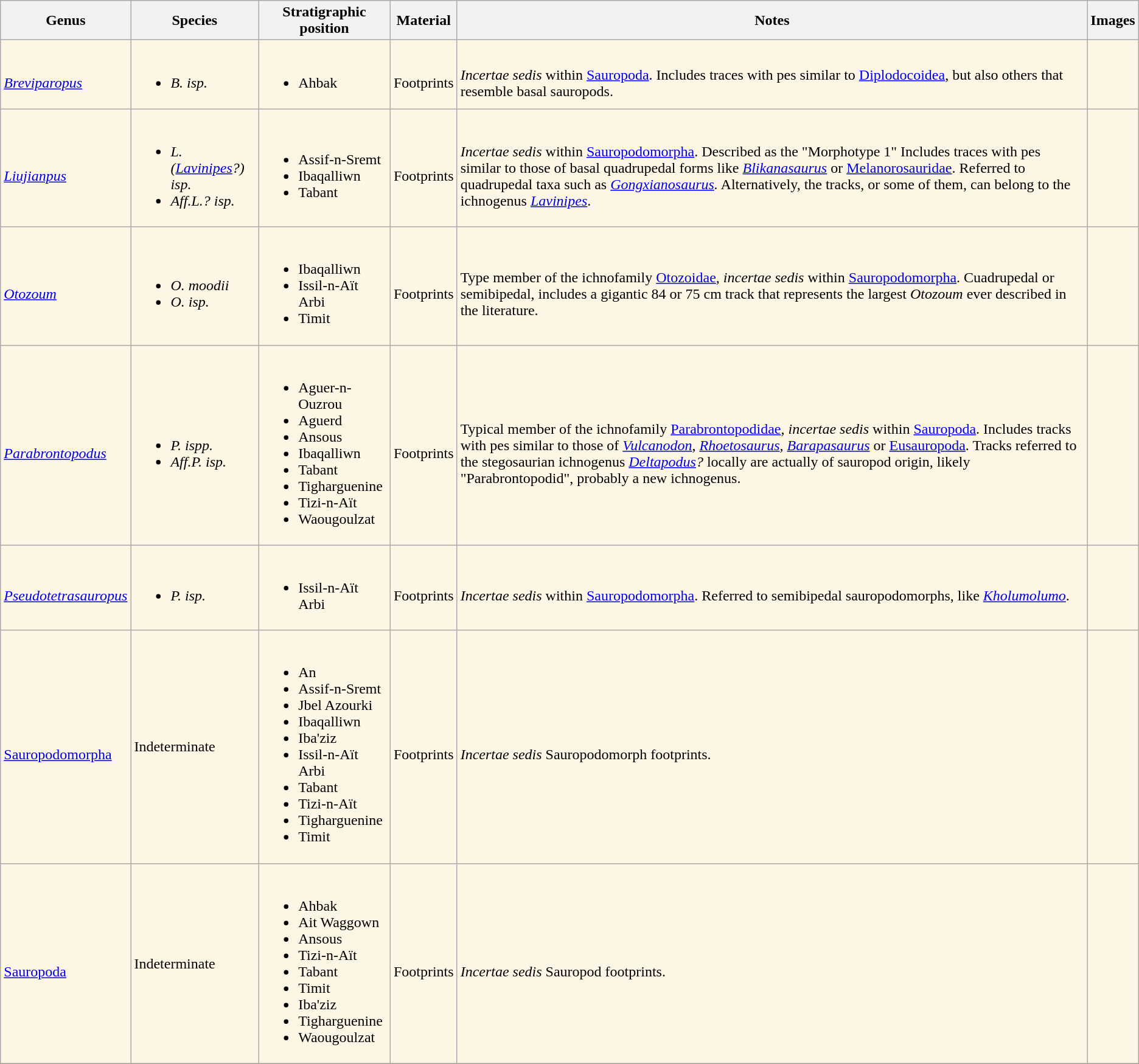<table class = "wikitable">
<tr>
<th>Genus</th>
<th>Species</th>
<th>Stratigraphic position</th>
<th>Material</th>
<th>Notes</th>
<th>Images</th>
</tr>
<tr>
<td style="background:#FEF6E4 ;"><br><em><a href='#'>Breviparopus</a></em></td>
<td style="background:#FEF6E4 ;"><br><ul><li><em>B. isp.</em></li></ul></td>
<td style="background:#FEF6E4 ;"><br><ul><li>Ahbak</li></ul></td>
<td Style="background:#FEF6E4 ;"><br>Footprints</td>
<td style="background:#FEF6E4 ;"><br><em>Incertae sedis</em> within <a href='#'>Sauropoda</a>. Includes traces with pes similar to <a href='#'>Diplodocoidea</a>, but also others that resemble basal sauropods.</td>
<td style="background:#FEF6E4 ;"><br></td>
</tr>
<tr>
<td style="background:#FEF6E4 ;"><br><em><a href='#'>Liujianpus</a></em><em></em></td>
<td style="background:#FEF6E4 ;"><br><ul><li><em>L. (<a href='#'>Lavinipes</a>?) isp.</em></li><li><em>Aff.L.? isp.</em></li></ul></td>
<td style="background:#FEF6E4 ;"><br><ul><li>Assif-n-Sremt</li><li>Ibaqalliwn</li><li>Tabant</li></ul></td>
<td style="background:#FEF6E4 ;"><br>Footprints</td>
<td style="background:#FEF6E4 ;"><br><em>Incertae sedis</em> within <a href='#'>Sauropodomorpha</a>. Described as the "Morphotype 1" Includes traces with pes similar to those of basal quadrupedal forms like <em><a href='#'>Blikanasaurus</a></em> or <a href='#'>Melanorosauridae</a>. Referred to quadrupedal taxa such as <em><a href='#'>Gongxianosaurus</a>.</em> Alternatively, the tracks, or some of them, can belong to the ichnogenus <em><a href='#'>Lavinipes</a></em>.</td>
<td style="background:#FEF6E4 ;"></td>
</tr>
<tr>
<td style="background:#FEF6E4 ;"><br><em><a href='#'>Otozoum</a></em></td>
<td style="background:#FEF6E4 ;"><br><ul><li><em>O. moodii</em></li><li><em>O. isp.</em></li></ul></td>
<td style="background:#FEF6E4 ;"><br><ul><li>Ibaqalliwn</li><li>Issil-n-Aït Arbi</li><li>Timit</li></ul></td>
<td style="background:#FEF6E4 ;"><br>Footprints</td>
<td style="background:#FEF6E4 ;"><br>Type member of the ichnofamily <a href='#'>Otozoidae</a>, <em>incertae sedis</em> within <a href='#'>Sauropodomorpha</a>. Cuadrupedal or semibipedal, includes a gigantic 84 or 75 cm track that represents the largest <em>Otozoum</em> ever described in the literature.</td>
<td style="background:#FEF6E4 ;"></td>
</tr>
<tr>
<td style="background:#FEF6E4 ;"><br><em><a href='#'>Parabrontopodus</a></em></td>
<td style="background:#FEF6E4 ;"><br><ul><li><em>P. ispp.</em></li><li><em>Aff.P. isp.</em></li></ul></td>
<td style="background:#FEF6E4 ;"><br><ul><li>Aguer-n-Ouzrou</li><li>Aguerd</li><li>Ansous</li><li>Ibaqalliwn</li><li>Tabant</li><li>Tigharguenine</li><li>Tizi-n-Aït</li><li>Waougoulzat</li></ul></td>
<td Style="background:#FEF6E4 ;"><br>Footprints</td>
<td style="background:#FEF6E4 ;"><br>Typical member of the ichnofamily <a href='#'>Parabrontopodidae</a>, <em>incertae sedis</em> within <a href='#'>Sauropoda</a>. Includes tracks with pes similar to those of <em><a href='#'>Vulcanodon</a></em>, <em><a href='#'>Rhoetosaurus</a>, <a href='#'>Barapasaurus</a></em> or <a href='#'>Eusauropoda</a>. Tracks referred to the stegosaurian ichnogenus <em><a href='#'>Deltapodus</a>?</em> locally are actually of sauropod origin, likely "Parabrontopodid", probably a new ichnogenus.</td>
<td style="background:#FEF6E4 ;"></td>
</tr>
<tr>
<td style="background:#FEF6E4 ;"><br><em><a href='#'>Pseudotetrasauropus</a></em></td>
<td style="background:#FEF6E4 ;"><br><ul><li><em>P. isp.</em></li></ul></td>
<td style="background:#FEF6E4 ;"><br><ul><li>Issil-n-Aït Arbi</li></ul></td>
<td style="background:#FEF6E4 ;"><br>Footprints</td>
<td style="background:#FEF6E4 ;"><br><em>Incertae sedis</em> within <a href='#'>Sauropodomorpha</a>. Referred to semibipedal sauropodomorphs, like <em><a href='#'>Kholumolumo</a></em>.</td>
<td style="background:#FEF6E4 ;"></td>
</tr>
<tr>
<td style="background:#FEF6E4 ;"><br><a href='#'>Sauropodomorpha</a></td>
<td style="background:#FEF6E4 ;">Indeterminate</td>
<td style="background:#FEF6E4 ;"><br><ul><li>An</li><li>Assif-n-Sremt</li><li>Jbel Azourki</li><li>Ibaqalliwn</li><li>Iba'ziz</li><li>Issil-n-Aït Arbi</li><li>Tabant</li><li>Tizi-n-Aït</li><li>Tigharguenine</li><li>Timit</li></ul></td>
<td style="background:#FEF6E4 ;"><br>Footprints</td>
<td style="background:#FEF6E4 ;"><br><em>Incertae sedis</em> Sauropodomorph footprints.</td>
<td style="background:#FEF6E4 ;"></td>
</tr>
<tr>
<td style="background:#FEF6E4 ;"><br><a href='#'>Sauropoda</a></td>
<td style="background:#FEF6E4 ;">Indeterminate</td>
<td style="background:#FEF6E4 ;"><br><ul><li>Ahbak</li><li>Ait Waggown</li><li>Ansous</li><li>Tizi-n-Aït</li><li>Tabant</li><li>Timit</li><li>Iba'ziz</li><li>Tigharguenine</li><li>Waougoulzat</li></ul></td>
<td style="background:#FEF6E4 ;"><br>Footprints</td>
<td style="Background:#FEF6E4 ;"><br><em>Incertae sedis</em> Sauropod footprints.</td>
<td style="background:#FEF6E4 ;"></td>
</tr>
<tr>
</tr>
</table>
